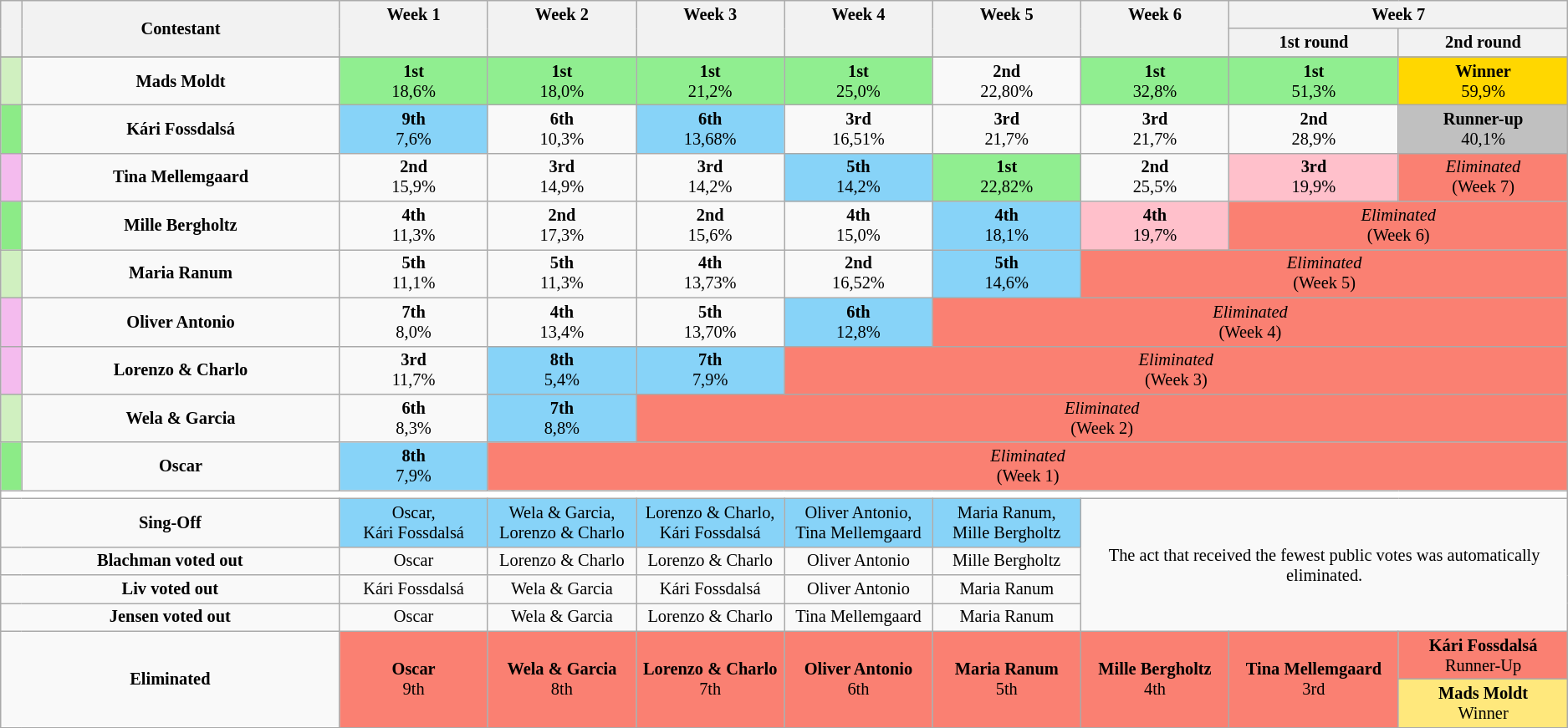<table class="wikitable" style="text-align:center; font-size:85%">
<tr>
<th style="width:1%" rowspan=2></th>
<th style="width:15%" rowspan=2>Contestant</th>
<th style="width:7%" rowspan=2 valign=top>Week 1</th>
<th style="width:7%" rowspan=2 valign=top>Week 2</th>
<th style="width:7%" rowspan=2 valign=top>Week 3</th>
<th style="width:7%" rowspan=2 valign=top>Week 4</th>
<th style="width:7%" rowspan=2 valign=top>Week 5</th>
<th style="width:7%" rowspan=2 valign=top>Week 6</th>
<th colspan=2>Week 7</th>
</tr>
<tr>
<th style="width:8%">1st round</th>
<th style="width:8%">2nd round</th>
</tr>
<tr>
</tr>
<tr>
<td style="background:#d0f0c0"></td>
<td><strong>Mads Moldt</strong></td>
<td style="background:lightgreen"><strong>1st</strong><br>18,6%</td>
<td style="background:lightgreen"><strong>1st</strong><br>18,0%</td>
<td style="background:lightgreen"><strong>1st</strong><br>21,2%</td>
<td style="background:lightgreen"><strong>1st</strong><br>25,0%</td>
<td><strong>2nd</strong><br>22,80%</td>
<td style="background:lightgreen"><strong>1st</strong><br>32,8%</td>
<td style="background:lightgreen"><strong>1st</strong><br>51,3%</td>
<td style="background:Gold"><strong>Winner</strong><br>59,9%</td>
</tr>
<tr>
<td style="background:#8ceb87"></td>
<td><strong>Kári Fossdalsá</strong></td>
<td style="background:#87D3F8"><strong>9th </strong><br>7,6%</td>
<td><strong>6th</strong><br>10,3%</td>
<td style="background:#87D3F8"><strong>6th</strong><br>13,68%</td>
<td><strong>3rd</strong><br>16,51%</td>
<td><strong>3rd</strong><br>21,7%</td>
<td><strong>3rd</strong><br>21,7%</td>
<td><strong>2nd</strong><br>28,9%</td>
<td style="background:Silver"><strong>Runner-up</strong><br>40,1%</td>
</tr>
<tr>
<td style="background:#f4bbee"></td>
<td><strong>Tina Mellemgaard</strong></td>
<td><strong>2nd</strong><br>15,9%</td>
<td><strong>3rd</strong><br>14,9%</td>
<td><strong>3rd</strong><br>14,2%</td>
<td style="background:#87D3F8"><strong>5th</strong><br>14,2%</td>
<td style="background:lightgreen"><strong>1st</strong><br>22,82%</td>
<td><strong>2nd</strong><br>25,5%</td>
<td style="background:pink"><strong>3rd</strong><br>19,9%</td>
<td bgcolor="salmon" colspan=5><em>Eliminated</em><br>(Week 7)</td>
</tr>
<tr>
<td style="background:#8ceb87"></td>
<td><strong>Mille Bergholtz</strong></td>
<td><strong>4th</strong><br>11,3%</td>
<td><strong>2nd</strong><br>17,3%</td>
<td><strong>2nd</strong><br>15,6%</td>
<td><strong>4th</strong><br>15,0%</td>
<td style="background:#87D3F8"><strong>4th</strong><br>18,1%</td>
<td style="background:pink"><strong>4th</strong><br>19,7%</td>
<td bgcolor="salmon" colspan=5><em>Eliminated</em><br>(Week 6)</td>
</tr>
<tr>
<td style="background:#d0f0c0"></td>
<td><strong>Maria Ranum</strong></td>
<td><strong>5th</strong><br>11,1%</td>
<td><strong>5th</strong><br>11,3%</td>
<td><strong>4th</strong><br>13,73%</td>
<td><strong>2nd</strong><br>16,52%</td>
<td style="background:#87D3F8"><strong>5th</strong><br>14,6%</td>
<td bgcolor="salmon" colspan=5><em>Eliminated</em><br>(Week 5)</td>
</tr>
<tr>
<td style="background:#f4bbee"></td>
<td><strong>Oliver Antonio</strong></td>
<td><strong>7th</strong><br>8,0%</td>
<td><strong>4th</strong><br>13,4%</td>
<td><strong>5th</strong><br>13,70%</td>
<td style="background:#87D3F8"><strong>6th</strong><br>12,8%</td>
<td bgcolor="salmon" colspan=5><em>Eliminated</em><br>(Week 4)</td>
</tr>
<tr>
<td style="background:#f4bbee"></td>
<td><strong>Lorenzo & Charlo</strong></td>
<td><strong>3rd</strong><br>11,7%</td>
<td style="background:#87D3F8"><strong>8th</strong><br>5,4%</td>
<td style="background:#87D3F8"><strong>7th</strong><br>7,9%</td>
<td bgcolor="salmon" colspan=5><em>Eliminated</em><br>(Week 3)</td>
</tr>
<tr>
<td style="background:#d0f0c0"></td>
<td><strong>Wela & Garcia</strong></td>
<td><strong>6th</strong><br>8,3%</td>
<td style="background:#87D3F8"><strong>7th</strong><br>8,8%</td>
<td bgcolor="salmon" colspan=6><em>Eliminated</em><br>(Week 2)</td>
</tr>
<tr>
<td style="background:#8ceb87"></td>
<td><strong>Oscar</strong></td>
<td style="background:#87D3F8"><strong>8th</strong><br>7,9%</td>
<td bgcolor="salmon" colspan=7><em>Eliminated</em><br>(Week 1)</td>
</tr>
<tr>
<td style="background:#FFFFFF" colspan=10></td>
</tr>
<tr>
<td colspan=2><strong>Sing-Off</strong></td>
<td style="background:#87D3F8">Oscar,<br>Kári Fossdalsá</td>
<td style="background:#87D3F8">Wela & Garcia,<br>Lorenzo & Charlo</td>
<td style="background:#87D3F8">Lorenzo & Charlo,<br>Kári Fossdalsá</td>
<td style="background:#87D3F8">Oliver Antonio,<br>Tina Mellemgaard</td>
<td style="background:#87D3F8">Maria Ranum,<br>Mille Bergholtz</td>
<td colspan=3 rowspan=4>The act that received the fewest public votes was automatically eliminated.</td>
</tr>
<tr>
<td colspan=2><strong>Blachman voted out</strong></td>
<td>Oscar</td>
<td>Lorenzo & Charlo</td>
<td>Lorenzo & Charlo</td>
<td>Oliver Antonio</td>
<td>Mille Bergholtz</td>
</tr>
<tr>
<td colspan=2><strong>Liv voted out</strong></td>
<td>Kári Fossdalsá</td>
<td>Wela & Garcia</td>
<td>Kári Fossdalsá</td>
<td>Oliver Antonio</td>
<td>Maria Ranum</td>
</tr>
<tr>
<td colspan=2><strong>Jensen voted out</strong></td>
<td>Oscar</td>
<td>Wela & Garcia</td>
<td>Lorenzo & Charlo</td>
<td>Tina Mellemgaard</td>
<td>Maria Ranum</td>
</tr>
<tr>
<td colspan=2 rowspan=2><strong>Eliminated</strong></td>
<td style="background:#FA8072" rowspan=2><strong>Oscar</strong><br>9th</td>
<td style="background:#FA8072" rowspan=2><strong>Wela & Garcia</strong><br>8th</td>
<td style="background:#FA8072" rowspan=2><strong>Lorenzo & Charlo</strong><br>7th</td>
<td style="background:#FA8072" rowspan=2><strong>Oliver Antonio</strong><br>6th</td>
<td style="background:#FA8072" rowspan=2><strong>Maria Ranum</strong><br>5th</td>
<td style="background:#FA8072" rowspan=2><strong>Mille Bergholtz</strong><br>4th</td>
<td style="background:#FA8072" rowspan=2><strong>Tina Mellemgaard</strong><br>3rd</td>
<td style="background:#FA8072"><strong>Kári Fossdalsá</strong><br>Runner-Up</td>
</tr>
<tr>
<td style="background:#FFE87C"><strong>Mads Moldt</strong><br>Winner</td>
</tr>
<tr>
</tr>
</table>
